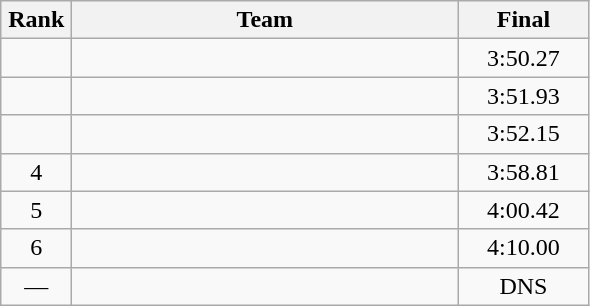<table class=wikitable style="text-align:center">
<tr>
<th width=40>Rank</th>
<th width=250>Team</th>
<th width=80>Final</th>
</tr>
<tr>
<td></td>
<td align=left></td>
<td>3:50.27</td>
</tr>
<tr>
<td></td>
<td align=left></td>
<td>3:51.93</td>
</tr>
<tr>
<td></td>
<td align=left></td>
<td>3:52.15</td>
</tr>
<tr>
<td>4</td>
<td align=left></td>
<td>3:58.81</td>
</tr>
<tr>
<td>5</td>
<td align=left></td>
<td>4:00.42</td>
</tr>
<tr>
<td>6</td>
<td align=left></td>
<td>4:10.00</td>
</tr>
<tr>
<td>—</td>
<td align=left></td>
<td>DNS</td>
</tr>
</table>
